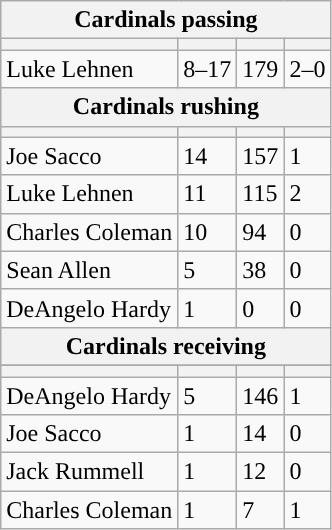<table class="wikitable plainrowheaders">
<tr>
<th colspan="6">Cardinals passing</th>
</tr>
<tr>
<th scope="col"></th>
<th scope="col"></th>
<th scope="col"></th>
<th scope="col"></th>
</tr>
<tr>
<td>Luke Lehnen</td>
<td>8–17</td>
<td>179</td>
<td>2–0</td>
</tr>
<tr>
<th colspan="6">Cardinals rushing</th>
</tr>
<tr>
<th scope="col"></th>
<th scope="col"></th>
<th scope="col"></th>
<th scope="col"></th>
</tr>
<tr>
<td>Joe Sacco</td>
<td>14</td>
<td>157</td>
<td>1</td>
</tr>
<tr>
<td>Luke Lehnen</td>
<td>11</td>
<td>115</td>
<td>2</td>
</tr>
<tr>
<td>Charles Coleman</td>
<td>10</td>
<td>94</td>
<td>0</td>
</tr>
<tr>
<td>Sean Allen</td>
<td>5</td>
<td>38</td>
<td>0</td>
</tr>
<tr>
<td>DeAngelo Hardy</td>
<td>1</td>
<td>0</td>
<td>0</td>
</tr>
<tr>
<th colspan="6">Cardinals receiving</th>
</tr>
<tr>
</tr>
<tr>
<th scope="col"></th>
<th scope="col"></th>
<th scope="col"></th>
<th scope="col"></th>
</tr>
<tr>
<td>DeAngelo Hardy</td>
<td>5</td>
<td>146</td>
<td>1</td>
</tr>
<tr>
<td>Joe Sacco</td>
<td>1</td>
<td>14</td>
<td>0</td>
</tr>
<tr>
<td>Jack Rummell</td>
<td>1</td>
<td>12</td>
<td>0</td>
</tr>
<tr>
<td>Charles Coleman</td>
<td>1</td>
<td>7</td>
<td>1</td>
</tr>
</table>
